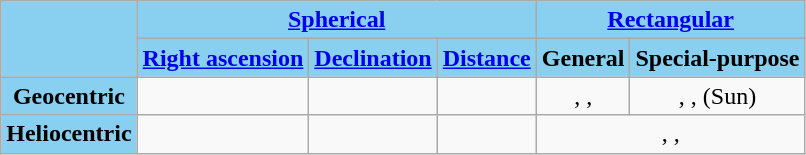<table class="wikitable floatright" style="text-align:center;">
<tr>
<th rowspan="2" style="background:#89cff0;"> </th>
<th colspan="3" style="text-align:center; background:#89cff0;"><a href='#'>Spherical</a></th>
<th colspan="2" style="text-align:center; background:#89cff0;"><a href='#'>Rectangular</a></th>
</tr>
<tr>
<th style="background:#89cff0;"><a href='#'>Right ascension</a></th>
<th style="background:#89cff0;"><a href='#'>Declination</a></th>
<th style="background:#89cff0;"><a href='#'>Distance</a></th>
<th style="background:#89cff0;">General</th>
<th style="background:#89cff0;">Special-purpose</th>
</tr>
<tr>
<th style="background:#89cff0;">Geocentric</th>
<td></td>
<td></td>
<td></td>
<td>, , </td>
<td>, ,  (Sun)</td>
</tr>
<tr style="text-align:center;">
<th style="background:#89cff0;">Heliocentric</th>
<td> </td>
<td> </td>
<td> </td>
<td colspan=2>, , </td>
</tr>
</table>
